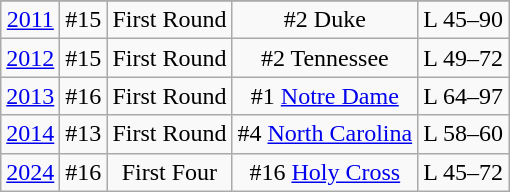<table class="wikitable" style="text-align:center">
<tr>
</tr>
<tr>
<td><a href='#'>2011</a></td>
<td>#15</td>
<td>First Round</td>
<td>#2 Duke</td>
<td>L 45–90</td>
</tr>
<tr style="text-align:center;">
<td><a href='#'>2012</a></td>
<td>#15</td>
<td>First Round</td>
<td>#2 Tennessee</td>
<td>L 49–72</td>
</tr>
<tr style="text-align:center;">
<td><a href='#'>2013</a></td>
<td>#16</td>
<td>First Round</td>
<td>#1 <a href='#'>Notre Dame</a></td>
<td>L 64–97</td>
</tr>
<tr style="text-align:center;">
<td><a href='#'>2014</a></td>
<td>#13</td>
<td>First Round</td>
<td>#4 <a href='#'>North Carolina</a></td>
<td>L 58–60</td>
</tr>
<tr style="text-align:center;">
<td><a href='#'>2024</a></td>
<td>#16</td>
<td>First Four</td>
<td>#16 <a href='#'>Holy Cross</a></td>
<td>L 45–72</td>
</tr>
</table>
